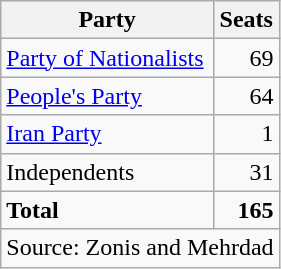<table class=wikitable style=text-align:right>
<tr>
<th>Party</th>
<th>Seats</th>
</tr>
<tr>
<td align=left><a href='#'>Party of Nationalists</a></td>
<td>69</td>
</tr>
<tr>
<td align=left><a href='#'>People's Party</a></td>
<td>64</td>
</tr>
<tr>
<td align=left><a href='#'>Iran Party</a></td>
<td>1</td>
</tr>
<tr>
<td align=left>Independents</td>
<td>31</td>
</tr>
<tr>
<td align=left><strong>Total</strong></td>
<td><strong>165</strong></td>
</tr>
<tr>
<td colspan=3 align=left>Source: Zonis and Mehrdad</td>
</tr>
</table>
